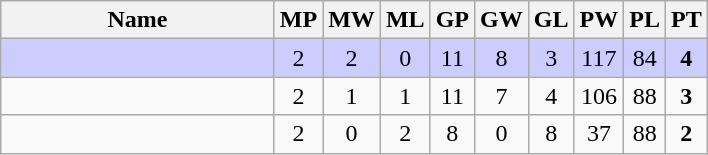<table class=wikitable style="text-align:center">
<tr>
<th width=175>Name</th>
<th width=20>MP</th>
<th width=20>MW</th>
<th width=20>ML</th>
<th width=20>GP</th>
<th width=20>GW</th>
<th width=20>GL</th>
<th width=20>PW</th>
<th width=20>PL</th>
<th width=20>PT</th>
</tr>
<tr style="background-color:#ccccff;">
<td style="text-align:left;"><strong></strong></td>
<td>2</td>
<td>2</td>
<td>0</td>
<td>11</td>
<td>8</td>
<td>3</td>
<td>117</td>
<td>84</td>
<td><strong>4</strong></td>
</tr>
<tr>
<td style="text-align:left;"></td>
<td>2</td>
<td>1</td>
<td>1</td>
<td>11</td>
<td>7</td>
<td>4</td>
<td>106</td>
<td>88</td>
<td><strong>3</strong></td>
</tr>
<tr>
<td style="text-align:left;"></td>
<td>2</td>
<td>0</td>
<td>2</td>
<td>8</td>
<td>0</td>
<td>8</td>
<td>37</td>
<td>88</td>
<td><strong>2</strong></td>
</tr>
</table>
